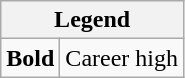<table class="wikitable mw-collapsible mw-collapsed">
<tr>
<th colspan="2">Legend</th>
</tr>
<tr>
<td><strong>Bold</strong></td>
<td>Career high</td>
</tr>
</table>
